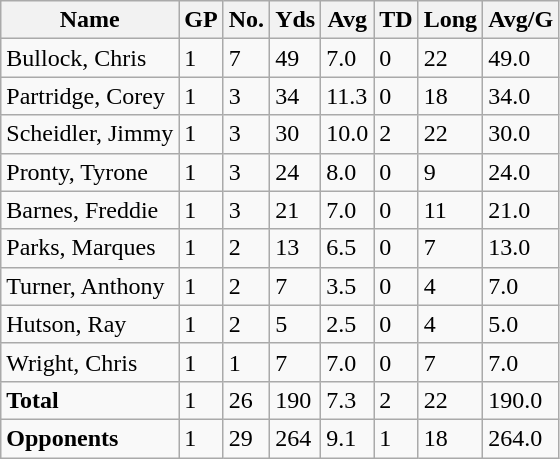<table class="wikitable" style="white-space:nowrap;">
<tr>
<th>Name</th>
<th>GP</th>
<th>No.</th>
<th>Yds</th>
<th>Avg</th>
<th>TD</th>
<th>Long</th>
<th>Avg/G</th>
</tr>
<tr>
<td>Bullock, Chris</td>
<td>1</td>
<td>7</td>
<td>49</td>
<td>7.0</td>
<td>0</td>
<td>22</td>
<td>49.0</td>
</tr>
<tr>
<td>Partridge, Corey</td>
<td>1</td>
<td>3</td>
<td>34</td>
<td>11.3</td>
<td>0</td>
<td>18</td>
<td>34.0</td>
</tr>
<tr>
<td>Scheidler, Jimmy</td>
<td>1</td>
<td>3</td>
<td>30</td>
<td>10.0</td>
<td>2</td>
<td>22</td>
<td>30.0</td>
</tr>
<tr>
<td>Pronty, Tyrone</td>
<td>1</td>
<td>3</td>
<td>24</td>
<td>8.0</td>
<td>0</td>
<td>9</td>
<td>24.0</td>
</tr>
<tr>
<td>Barnes, Freddie</td>
<td>1</td>
<td>3</td>
<td>21</td>
<td>7.0</td>
<td>0</td>
<td>11</td>
<td>21.0</td>
</tr>
<tr>
<td>Parks, Marques</td>
<td>1</td>
<td>2</td>
<td>13</td>
<td>6.5</td>
<td>0</td>
<td>7</td>
<td>13.0</td>
</tr>
<tr>
<td>Turner, Anthony</td>
<td>1</td>
<td>2</td>
<td>7</td>
<td>3.5</td>
<td>0</td>
<td>4</td>
<td>7.0</td>
</tr>
<tr>
<td>Hutson, Ray</td>
<td>1</td>
<td>2</td>
<td>5</td>
<td>2.5</td>
<td>0</td>
<td>4</td>
<td>5.0</td>
</tr>
<tr>
<td>Wright, Chris</td>
<td>1</td>
<td>1</td>
<td>7</td>
<td>7.0</td>
<td>0</td>
<td>7</td>
<td>7.0</td>
</tr>
<tr>
<td><strong>Total</strong></td>
<td>1</td>
<td>26</td>
<td>190</td>
<td>7.3</td>
<td>2</td>
<td>22</td>
<td>190.0</td>
</tr>
<tr>
<td><strong>Opponents</strong></td>
<td>1</td>
<td>29</td>
<td>264</td>
<td>9.1</td>
<td>1</td>
<td>18</td>
<td>264.0</td>
</tr>
</table>
